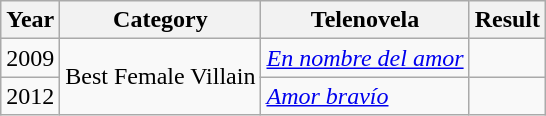<table class="wikitable">
<tr>
<th>Year</th>
<th>Category</th>
<th>Telenovela</th>
<th>Result</th>
</tr>
<tr>
<td>2009</td>
<td rowspan=2>Best Female Villain</td>
<td><em> <a href='#'>En nombre del amor</a></em></td>
<td></td>
</tr>
<tr>
<td>2012</td>
<td><em><a href='#'>Amor bravío</a></em></td>
<td></td>
</tr>
</table>
